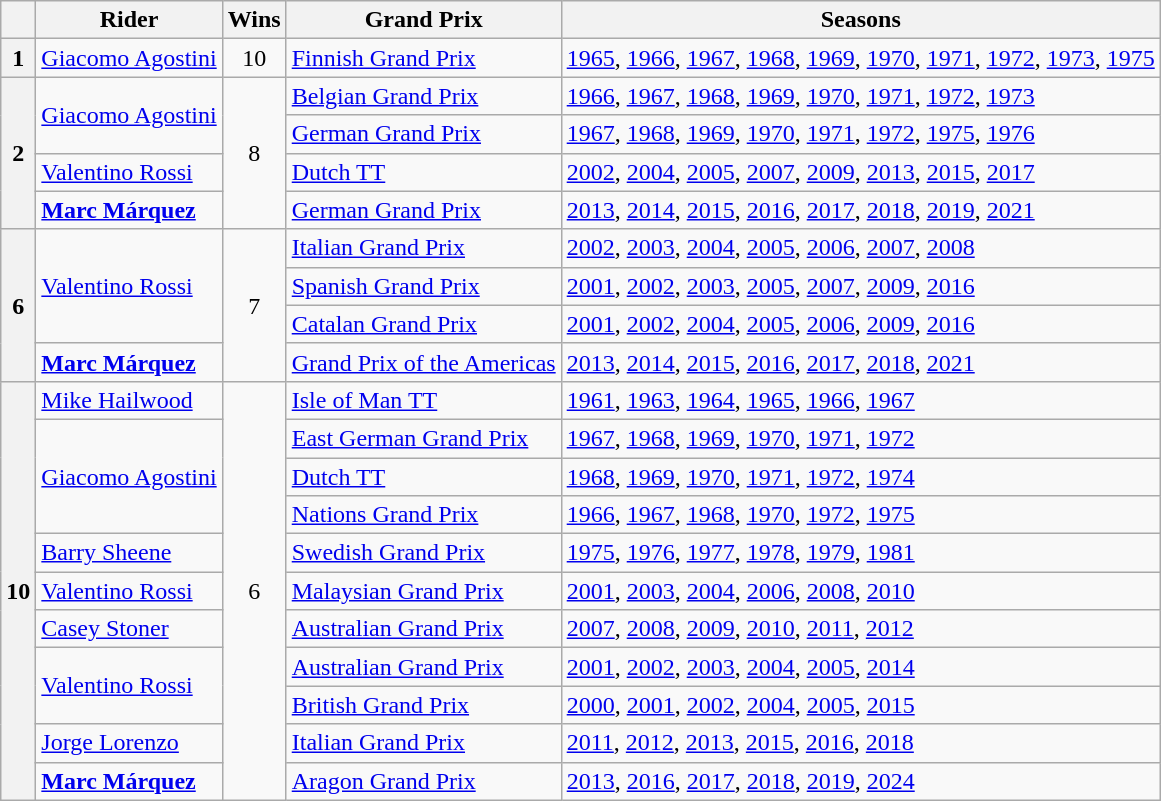<table class="wikitable">
<tr>
<th></th>
<th>Rider</th>
<th>Wins</th>
<th>Grand Prix</th>
<th>Seasons</th>
</tr>
<tr>
<th>1</th>
<td> <a href='#'>Giacomo Agostini</a></td>
<td align=center>10</td>
<td><a href='#'>Finnish Grand Prix</a></td>
<td><a href='#'>1965</a>, <a href='#'>1966</a>, <a href='#'>1967</a>, <a href='#'>1968</a>, <a href='#'>1969</a>, <a href='#'>1970</a>, <a href='#'>1971</a>, <a href='#'>1972</a>, <a href='#'>1973</a>, <a href='#'>1975</a></td>
</tr>
<tr>
<th rowspan=4>2</th>
<td rowspan=2> <a href='#'>Giacomo Agostini</a></td>
<td align=center rowspan=4>8</td>
<td><a href='#'>Belgian Grand Prix</a></td>
<td><a href='#'>1966</a>, <a href='#'>1967</a>, <a href='#'>1968</a>, <a href='#'>1969</a>, <a href='#'>1970</a>, <a href='#'>1971</a>, <a href='#'>1972</a>, <a href='#'>1973</a></td>
</tr>
<tr>
<td><a href='#'>German Grand Prix</a></td>
<td><a href='#'>1967</a>, <a href='#'>1968</a>, <a href='#'>1969</a>, <a href='#'>1970</a>, <a href='#'>1971</a>, <a href='#'>1972</a>, <a href='#'>1975</a>, <a href='#'>1976</a></td>
</tr>
<tr>
<td> <a href='#'>Valentino Rossi</a></td>
<td><a href='#'>Dutch TT</a></td>
<td><a href='#'>2002</a>, <a href='#'>2004</a>, <a href='#'>2005</a>, <a href='#'>2007</a>, <a href='#'>2009</a>, <a href='#'>2013</a>, <a href='#'>2015</a>, <a href='#'>2017</a></td>
</tr>
<tr>
<td> <strong><a href='#'>Marc Márquez</a></strong></td>
<td><a href='#'>German Grand Prix</a></td>
<td><a href='#'>2013</a>, <a href='#'>2014</a>, <a href='#'>2015</a>, <a href='#'>2016</a>, <a href='#'>2017</a>, <a href='#'>2018</a>, <a href='#'>2019</a>, <a href='#'>2021</a></td>
</tr>
<tr>
<th rowspan=4>6</th>
<td rowspan=3> <a href='#'>Valentino Rossi</a></td>
<td rowspan=4 align=center>7</td>
<td><a href='#'>Italian Grand Prix</a></td>
<td><a href='#'>2002</a>, <a href='#'>2003</a>, <a href='#'>2004</a>, <a href='#'>2005</a>, <a href='#'>2006</a>, <a href='#'>2007</a>, <a href='#'>2008</a></td>
</tr>
<tr>
<td><a href='#'>Spanish Grand Prix</a></td>
<td><a href='#'>2001</a>, <a href='#'>2002</a>, <a href='#'>2003</a>, <a href='#'>2005</a>, <a href='#'>2007</a>, <a href='#'>2009</a>, <a href='#'>2016</a></td>
</tr>
<tr>
<td><a href='#'>Catalan Grand Prix</a></td>
<td><a href='#'>2001</a>, <a href='#'>2002</a>, <a href='#'>2004</a>, <a href='#'>2005</a>, <a href='#'>2006</a>, <a href='#'>2009</a>, <a href='#'>2016</a></td>
</tr>
<tr>
<td> <strong><a href='#'>Marc Márquez</a></strong></td>
<td><a href='#'>Grand Prix of the Americas</a></td>
<td><a href='#'>2013</a>, <a href='#'>2014</a>, <a href='#'>2015</a>, <a href='#'>2016</a>, <a href='#'>2017</a>, <a href='#'>2018</a>, <a href='#'>2021</a></td>
</tr>
<tr>
<th rowspan=11>10</th>
<td> <a href='#'>Mike Hailwood</a></td>
<td rowspan=11 align=center>6</td>
<td><a href='#'>Isle of Man TT</a></td>
<td><a href='#'>1961</a>, <a href='#'>1963</a>, <a href='#'>1964</a>, <a href='#'>1965</a>, <a href='#'>1966</a>, <a href='#'>1967</a></td>
</tr>
<tr>
<td rowspan=3> <a href='#'>Giacomo Agostini</a></td>
<td><a href='#'>East German Grand Prix</a></td>
<td><a href='#'>1967</a>, <a href='#'>1968</a>, <a href='#'>1969</a>, <a href='#'>1970</a>, <a href='#'>1971</a>, <a href='#'>1972</a></td>
</tr>
<tr>
<td><a href='#'>Dutch TT</a></td>
<td><a href='#'>1968</a>, <a href='#'>1969</a>, <a href='#'>1970</a>, <a href='#'>1971</a>, <a href='#'>1972</a>, <a href='#'>1974</a></td>
</tr>
<tr>
<td><a href='#'>Nations Grand Prix</a></td>
<td><a href='#'>1966</a>, <a href='#'>1967</a>, <a href='#'>1968</a>, <a href='#'>1970</a>, <a href='#'>1972</a>, <a href='#'>1975</a></td>
</tr>
<tr>
<td> <a href='#'>Barry Sheene</a></td>
<td><a href='#'>Swedish Grand Prix</a></td>
<td><a href='#'>1975</a>, <a href='#'>1976</a>, <a href='#'>1977</a>, <a href='#'>1978</a>, <a href='#'>1979</a>, <a href='#'>1981</a></td>
</tr>
<tr>
<td> <a href='#'>Valentino Rossi</a></td>
<td><a href='#'>Malaysian Grand Prix</a></td>
<td><a href='#'>2001</a>, <a href='#'>2003</a>, <a href='#'>2004</a>, <a href='#'>2006</a>, <a href='#'>2008</a>, <a href='#'>2010</a></td>
</tr>
<tr>
<td> <a href='#'>Casey Stoner</a></td>
<td><a href='#'>Australian Grand Prix</a></td>
<td><a href='#'>2007</a>, <a href='#'>2008</a>, <a href='#'>2009</a>, <a href='#'>2010</a>, <a href='#'>2011</a>, <a href='#'>2012</a></td>
</tr>
<tr>
<td rowspan=2> <a href='#'>Valentino Rossi</a></td>
<td><a href='#'>Australian Grand Prix</a></td>
<td><a href='#'>2001</a>, <a href='#'>2002</a>, <a href='#'>2003</a>, <a href='#'>2004</a>, <a href='#'>2005</a>, <a href='#'>2014</a></td>
</tr>
<tr>
<td><a href='#'>British Grand Prix</a></td>
<td><a href='#'>2000</a>, <a href='#'>2001</a>, <a href='#'>2002</a>, <a href='#'>2004</a>, <a href='#'>2005</a>, <a href='#'>2015</a></td>
</tr>
<tr>
<td> <a href='#'>Jorge Lorenzo</a></td>
<td><a href='#'>Italian Grand Prix</a></td>
<td><a href='#'>2011</a>, <a href='#'>2012</a>, <a href='#'>2013</a>, <a href='#'>2015</a>, <a href='#'>2016</a>, <a href='#'>2018</a></td>
</tr>
<tr>
<td> <strong><a href='#'>Marc Márquez</a></strong></td>
<td><a href='#'>Aragon Grand Prix</a></td>
<td><a href='#'>2013</a>, <a href='#'>2016</a>, <a href='#'>2017</a>, <a href='#'>2018</a>, <a href='#'>2019</a>, <a href='#'>2024</a></td>
</tr>
</table>
